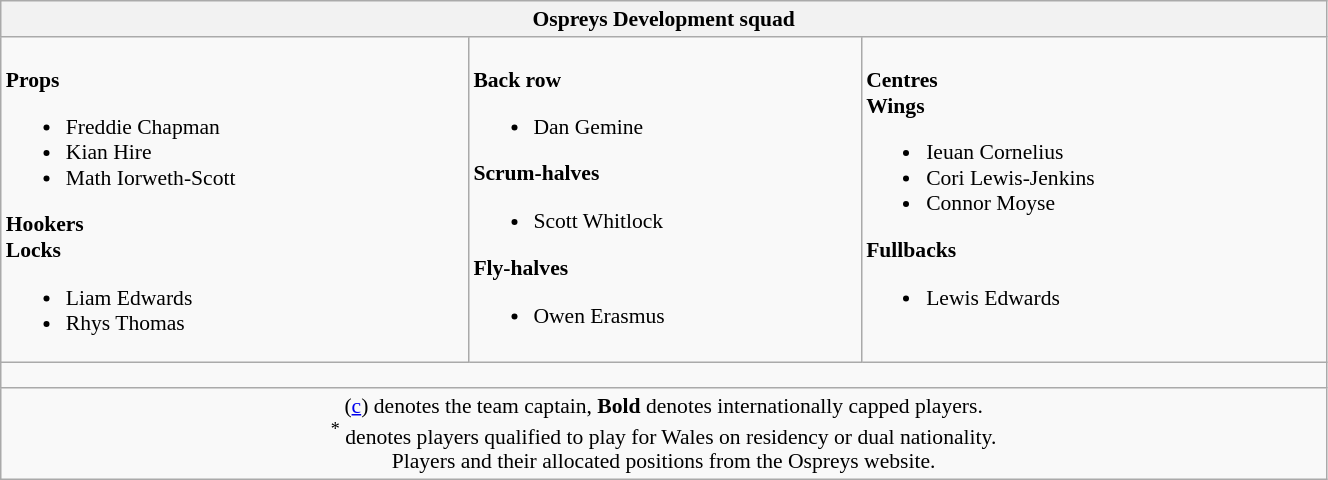<table class="wikitable" style="text-align:left; font-size:90%; width:70%">
<tr>
<th colspan="100%">Ospreys Development squad</th>
</tr>
<tr valign="top">
<td><br><strong>Props</strong><ul><li> Freddie Chapman</li><li> Kian Hire</li><li> Math Iorweth-Scott</li></ul><strong>Hookers</strong><br><strong>Locks</strong><ul><li> Liam Edwards</li><li> Rhys Thomas</li></ul></td>
<td><br><strong>Back row</strong><ul><li> Dan Gemine</li></ul><strong>Scrum-halves</strong><ul><li> Scott Whitlock</li></ul><strong>Fly-halves</strong><ul><li> Owen Erasmus</li></ul></td>
<td><br><strong>Centres</strong><br><strong>Wings</strong><ul><li> Ieuan Cornelius</li><li> Cori Lewis-Jenkins</li><li> Connor Moyse</li></ul><strong>Fullbacks</strong><ul><li> Lewis Edwards</li></ul></td>
</tr>
<tr>
<td colspan="100%" style="height: 10px;"></td>
</tr>
<tr>
<td colspan="100%" style="text-align:center;">(<a href='#'>c</a>) denotes the team captain, <strong>Bold</strong> denotes internationally capped players. <br> <sup>*</sup> denotes players qualified to play for Wales on residency or dual nationality. <br> Players and their allocated positions from the Ospreys website.</td>
</tr>
</table>
